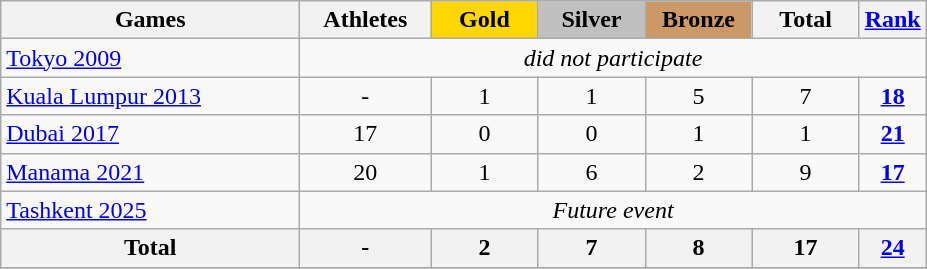<table class="wikitable sortable" style="margin-top:0em; text-align:center; font-size:100%;">
<tr>
<th style="width:12em;">Games</th>
<th scope="col" style="width:5em;">Athletes</th>
<th style="width:4em; background:gold;">Gold</th>
<th style="width:4em; background:silver;">Silver</th>
<th style="width:4em; background:#cc9966;">Bronze</th>
<th style="width:4em;">Total</th>
<th style="width:2em;"><a href='#'>Rank</a></th>
</tr>
<tr>
<td align=left> <a href='#'>Tokyo 2009</a></td>
<td colspan=6><em>did not participate</em></td>
</tr>
<tr>
<td align=left> <a href='#'>Kuala Lumpur 2013</a></td>
<td>-</td>
<td>1</td>
<td>1</td>
<td>5</td>
<td>7</td>
<td><a href='#'><strong>18</strong></a></td>
</tr>
<tr>
<td align=left> <a href='#'>Dubai 2017</a></td>
<td>17</td>
<td>0</td>
<td>0</td>
<td>1</td>
<td>1</td>
<td><a href='#'><strong>21</strong></a></td>
</tr>
<tr>
<td align=left> <a href='#'>Manama 2021</a></td>
<td>20</td>
<td>1</td>
<td>6</td>
<td>2</td>
<td>9</td>
<td><a href='#'><strong>17</strong></a></td>
</tr>
<tr>
<td align=left> <a href='#'>Tashkent 2025</a></td>
<td colspan=6><em>Future event</em></td>
</tr>
<tr>
<th><strong>Total</strong></th>
<th><strong>-</strong></th>
<th><strong>2</strong></th>
<th><strong>7</strong></th>
<th><strong>8</strong></th>
<th><strong>17</strong></th>
<th><strong><a href='#'>24</a></strong></th>
</tr>
<tr class="sortbottom">
</tr>
</table>
